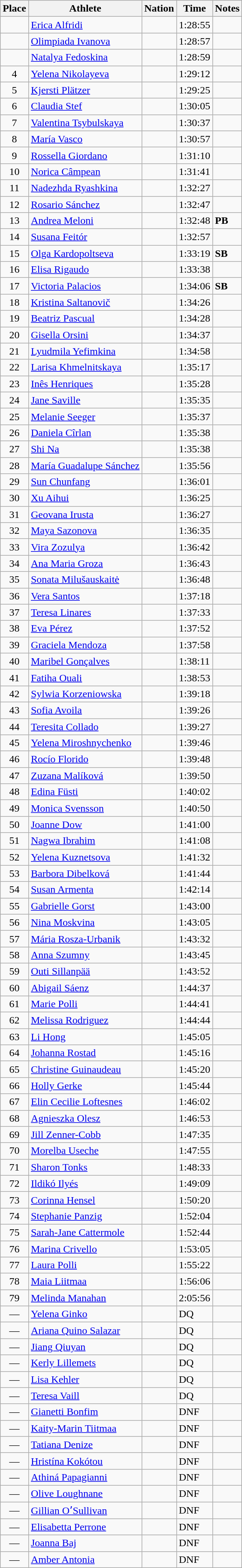<table class="wikitable sortable">
<tr>
<th>Place</th>
<th>Athlete</th>
<th>Nation</th>
<th>Time</th>
<th>Notes</th>
</tr>
<tr>
<td align=center></td>
<td><a href='#'>Erica Alfridi</a></td>
<td></td>
<td>1:28:55</td>
<td> </td>
</tr>
<tr>
<td align=center></td>
<td><a href='#'>Olimpiada Ivanova</a></td>
<td></td>
<td>1:28:57</td>
<td> </td>
</tr>
<tr>
<td align=center></td>
<td><a href='#'>Natalya Fedoskina</a></td>
<td></td>
<td>1:28:59</td>
<td> </td>
</tr>
<tr>
<td align=center>4</td>
<td><a href='#'>Yelena Nikolayeva</a></td>
<td></td>
<td>1:29:12</td>
<td> </td>
</tr>
<tr>
<td align=center>5</td>
<td><a href='#'>Kjersti Plätzer</a></td>
<td></td>
<td>1:29:25</td>
<td> </td>
</tr>
<tr>
<td align=center>6</td>
<td><a href='#'>Claudia Stef</a></td>
<td></td>
<td>1:30:05</td>
<td> </td>
</tr>
<tr>
<td align=center>7</td>
<td><a href='#'>Valentina Tsybulskaya</a></td>
<td></td>
<td>1:30:37</td>
<td> </td>
</tr>
<tr>
<td align=center>8</td>
<td><a href='#'>María Vasco</a></td>
<td></td>
<td>1:30:57</td>
<td> </td>
</tr>
<tr>
<td align=center>9</td>
<td><a href='#'>Rossella Giordano</a></td>
<td></td>
<td>1:31:10</td>
<td> </td>
</tr>
<tr>
<td align=center>10</td>
<td><a href='#'>Norica Câmpean</a></td>
<td></td>
<td>1:31:41</td>
<td> </td>
</tr>
<tr>
<td align=center>11</td>
<td><a href='#'>Nadezhda Ryashkina</a></td>
<td></td>
<td>1:32:27</td>
<td> </td>
</tr>
<tr>
<td align=center>12</td>
<td><a href='#'>Rosario Sánchez</a></td>
<td></td>
<td>1:32:47</td>
<td> </td>
</tr>
<tr>
<td align=center>13</td>
<td><a href='#'>Andrea Meloni</a></td>
<td></td>
<td>1:32:48</td>
<td><strong>PB</strong></td>
</tr>
<tr>
<td align=center>14</td>
<td><a href='#'>Susana Feitór</a></td>
<td></td>
<td>1:32:57</td>
<td> </td>
</tr>
<tr>
<td align=center>15</td>
<td><a href='#'>Olga Kardopoltseva</a></td>
<td></td>
<td>1:33:19</td>
<td><strong>SB</strong></td>
</tr>
<tr>
<td align=center>16</td>
<td><a href='#'>Elisa Rigaudo</a></td>
<td></td>
<td>1:33:38</td>
<td> </td>
</tr>
<tr>
<td align=center>17</td>
<td><a href='#'>Victoria Palacios</a></td>
<td></td>
<td>1:34:06</td>
<td><strong>SB</strong></td>
</tr>
<tr>
<td align=center>18</td>
<td><a href='#'>Kristina Saltanovič</a></td>
<td></td>
<td>1:34:26</td>
<td> </td>
</tr>
<tr>
<td align=center>19</td>
<td><a href='#'>Beatriz Pascual</a></td>
<td></td>
<td>1:34:28</td>
<td> </td>
</tr>
<tr>
<td align=center>20</td>
<td><a href='#'>Gisella Orsini</a></td>
<td></td>
<td>1:34:37</td>
<td> </td>
</tr>
<tr>
<td align=center>21</td>
<td><a href='#'>Lyudmila Yefimkina</a></td>
<td></td>
<td>1:34:58</td>
<td></td>
</tr>
<tr>
<td align=center>22</td>
<td><a href='#'>Larisa Khmelnitskaya</a></td>
<td></td>
<td>1:35:17</td>
<td></td>
</tr>
<tr>
<td align=center>23</td>
<td><a href='#'>Inês Henriques</a></td>
<td></td>
<td>1:35:28</td>
<td></td>
</tr>
<tr>
<td align=center>24</td>
<td><a href='#'>Jane Saville</a></td>
<td></td>
<td>1:35:35</td>
<td></td>
</tr>
<tr>
<td align=center>25</td>
<td><a href='#'>Melanie Seeger</a></td>
<td></td>
<td>1:35:37</td>
<td></td>
</tr>
<tr>
<td align=center>26</td>
<td><a href='#'>Daniela Cîrlan</a></td>
<td></td>
<td>1:35:38</td>
<td></td>
</tr>
<tr>
<td align=center>27</td>
<td><a href='#'>Shi Na</a></td>
<td></td>
<td>1:35:38</td>
<td></td>
</tr>
<tr>
<td align=center>28</td>
<td><a href='#'>María Guadalupe Sánchez</a></td>
<td></td>
<td>1:35:56</td>
<td></td>
</tr>
<tr>
<td align=center>29</td>
<td><a href='#'>Sun Chunfang</a></td>
<td></td>
<td>1:36:01</td>
<td></td>
</tr>
<tr>
<td align=center>30</td>
<td><a href='#'>Xu Aihui</a></td>
<td></td>
<td>1:36:25</td>
<td></td>
</tr>
<tr>
<td align=center>31</td>
<td><a href='#'>Geovana Irusta</a></td>
<td></td>
<td>1:36:27</td>
<td></td>
</tr>
<tr>
<td align=center>32</td>
<td><a href='#'>Maya Sazonova</a></td>
<td></td>
<td>1:36:35</td>
<td></td>
</tr>
<tr>
<td align=center>33</td>
<td><a href='#'>Vira Zozulya</a></td>
<td></td>
<td>1:36:42</td>
<td></td>
</tr>
<tr>
<td align=center>34</td>
<td><a href='#'>Ana Maria Groza</a></td>
<td></td>
<td>1:36:43</td>
<td></td>
</tr>
<tr>
<td align=center>35</td>
<td><a href='#'>Sonata Milušauskaitė</a></td>
<td></td>
<td>1:36:48</td>
<td></td>
</tr>
<tr>
<td align=center>36</td>
<td><a href='#'>Vera Santos</a></td>
<td></td>
<td>1:37:18</td>
<td></td>
</tr>
<tr>
<td align=center>37</td>
<td><a href='#'>Teresa Linares</a></td>
<td></td>
<td>1:37:33</td>
<td></td>
</tr>
<tr>
<td align=center>38</td>
<td><a href='#'>Eva Pérez</a></td>
<td></td>
<td>1:37:52</td>
<td></td>
</tr>
<tr>
<td align=center>39</td>
<td><a href='#'>Graciela Mendoza</a></td>
<td></td>
<td>1:37:58</td>
<td></td>
</tr>
<tr>
<td align=center>40</td>
<td><a href='#'>Maribel Gonçalves</a></td>
<td></td>
<td>1:38:11</td>
<td></td>
</tr>
<tr>
<td align=center>41</td>
<td><a href='#'>Fatiha Ouali</a></td>
<td></td>
<td>1:38:53</td>
<td></td>
</tr>
<tr>
<td align=center>42</td>
<td><a href='#'>Sylwia Korzeniowska</a></td>
<td></td>
<td>1:39:18</td>
<td></td>
</tr>
<tr>
<td align=center>43</td>
<td><a href='#'>Sofia Avoila</a></td>
<td></td>
<td>1:39:26</td>
<td></td>
</tr>
<tr>
<td align=center>44</td>
<td><a href='#'>Teresita Collado</a></td>
<td></td>
<td>1:39:27</td>
<td></td>
</tr>
<tr>
<td align=center>45</td>
<td><a href='#'>Yelena Miroshnychenko</a></td>
<td></td>
<td>1:39:46</td>
<td></td>
</tr>
<tr>
<td align=center>46</td>
<td><a href='#'>Rocío Florido</a></td>
<td></td>
<td>1:39:48</td>
<td></td>
</tr>
<tr>
<td align=center>47</td>
<td><a href='#'>Zuzana Malíková</a></td>
<td></td>
<td>1:39:50</td>
<td></td>
</tr>
<tr>
<td align=center>48</td>
<td><a href='#'>Edina Füsti</a></td>
<td></td>
<td>1:40:02</td>
<td></td>
</tr>
<tr>
<td align=center>49</td>
<td><a href='#'>Monica Svensson</a></td>
<td></td>
<td>1:40:50</td>
<td></td>
</tr>
<tr>
<td align=center>50</td>
<td><a href='#'>Joanne Dow</a></td>
<td></td>
<td>1:41:00</td>
<td></td>
</tr>
<tr>
<td align=center>51</td>
<td><a href='#'>Nagwa Ibrahim</a></td>
<td></td>
<td>1:41:08</td>
<td></td>
</tr>
<tr>
<td align=center>52</td>
<td><a href='#'>Yelena Kuznetsova</a></td>
<td></td>
<td>1:41:32</td>
<td></td>
</tr>
<tr>
<td align=center>53</td>
<td><a href='#'>Barbora Dibelková</a></td>
<td></td>
<td>1:41:44</td>
<td></td>
</tr>
<tr>
<td align=center>54</td>
<td><a href='#'>Susan Armenta</a></td>
<td></td>
<td>1:42:14</td>
<td></td>
</tr>
<tr>
<td align=center>55</td>
<td><a href='#'>Gabrielle Gorst</a></td>
<td></td>
<td>1:43:00</td>
<td></td>
</tr>
<tr>
<td align=center>56</td>
<td><a href='#'>Nina Moskvina</a></td>
<td></td>
<td>1:43:05</td>
<td></td>
</tr>
<tr>
<td align=center>57</td>
<td><a href='#'>Mária Rosza-Urbanik</a></td>
<td></td>
<td>1:43:32</td>
<td></td>
</tr>
<tr>
<td align=center>58</td>
<td><a href='#'>Anna Szumny</a></td>
<td></td>
<td>1:43:45</td>
<td></td>
</tr>
<tr>
<td align=center>59</td>
<td><a href='#'>Outi Sillanpää</a></td>
<td></td>
<td>1:43:52</td>
<td></td>
</tr>
<tr>
<td align=center>60</td>
<td><a href='#'>Abigail Sáenz</a></td>
<td></td>
<td>1:44:37</td>
<td></td>
</tr>
<tr>
<td align=center>61</td>
<td><a href='#'>Marie Polli</a></td>
<td></td>
<td>1:44:41</td>
<td></td>
</tr>
<tr>
<td align=center>62</td>
<td><a href='#'>Melissa Rodriguez</a></td>
<td></td>
<td>1:44:44</td>
<td></td>
</tr>
<tr>
<td align=center>63</td>
<td><a href='#'>Li Hong</a></td>
<td></td>
<td>1:45:05</td>
<td></td>
</tr>
<tr>
<td align=center>64</td>
<td><a href='#'>Johanna Rostad</a></td>
<td></td>
<td>1:45:16</td>
<td></td>
</tr>
<tr>
<td align=center>65</td>
<td><a href='#'>Christine Guinaudeau</a></td>
<td></td>
<td>1:45:20</td>
<td></td>
</tr>
<tr>
<td align=center>66</td>
<td><a href='#'>Holly Gerke</a></td>
<td></td>
<td>1:45:44</td>
<td></td>
</tr>
<tr>
<td align=center>67</td>
<td><a href='#'>Elin Cecilie Loftesnes</a></td>
<td></td>
<td>1:46:02</td>
<td></td>
</tr>
<tr>
<td align=center>68</td>
<td><a href='#'>Agnieszka Olesz</a></td>
<td></td>
<td>1:46:53</td>
<td></td>
</tr>
<tr>
<td align=center>69</td>
<td><a href='#'>Jill Zenner-Cobb</a></td>
<td></td>
<td>1:47:35</td>
<td></td>
</tr>
<tr>
<td align=center>70</td>
<td><a href='#'>Morelba Useche</a></td>
<td></td>
<td>1:47:55</td>
<td></td>
</tr>
<tr>
<td align=center>71</td>
<td><a href='#'>Sharon Tonks</a></td>
<td></td>
<td>1:48:33</td>
<td></td>
</tr>
<tr>
<td align=center>72</td>
<td><a href='#'>Ildikó Ilyés</a></td>
<td></td>
<td>1:49:09</td>
<td></td>
</tr>
<tr>
<td align=center>73</td>
<td><a href='#'>Corinna Hensel</a></td>
<td></td>
<td>1:50:20</td>
<td></td>
</tr>
<tr>
<td align=center>74</td>
<td><a href='#'>Stephanie Panzig</a></td>
<td></td>
<td>1:52:04</td>
<td></td>
</tr>
<tr>
<td align=center>75</td>
<td><a href='#'>Sarah-Jane Cattermole</a></td>
<td></td>
<td>1:52:44</td>
<td></td>
</tr>
<tr>
<td align=center>76</td>
<td><a href='#'>Marina Crivello</a></td>
<td></td>
<td>1:53:05</td>
<td></td>
</tr>
<tr>
<td align=center>77</td>
<td><a href='#'>Laura Polli</a></td>
<td></td>
<td>1:55:22</td>
<td></td>
</tr>
<tr>
<td align=center>78</td>
<td><a href='#'>Maia Liitmaa</a></td>
<td></td>
<td>1:56:06</td>
<td></td>
</tr>
<tr>
<td align=center>79</td>
<td><a href='#'>Melinda Manahan</a></td>
<td></td>
<td>2:05:56</td>
<td></td>
</tr>
<tr>
<td align=center>—</td>
<td><a href='#'>Yelena Ginko</a></td>
<td></td>
<td>DQ</td>
<td></td>
</tr>
<tr>
<td align=center>—</td>
<td><a href='#'>Ariana Quino Salazar</a></td>
<td></td>
<td>DQ</td>
<td></td>
</tr>
<tr>
<td align=center>—</td>
<td><a href='#'>Jiang Qiuyan</a></td>
<td></td>
<td>DQ</td>
<td></td>
</tr>
<tr>
<td align=center>—</td>
<td><a href='#'>Kerly Lillemets</a></td>
<td></td>
<td>DQ</td>
<td></td>
</tr>
<tr>
<td align=center>—</td>
<td><a href='#'>Lisa Kehler</a></td>
<td></td>
<td>DQ</td>
<td></td>
</tr>
<tr>
<td align=center>—</td>
<td><a href='#'>Teresa Vaill</a></td>
<td></td>
<td>DQ</td>
<td></td>
</tr>
<tr>
<td align=center>—</td>
<td><a href='#'>Gianetti Bonfim</a></td>
<td></td>
<td>DNF</td>
<td></td>
</tr>
<tr>
<td align=center>—</td>
<td><a href='#'>Kaity-Marin Tiitmaa</a></td>
<td></td>
<td>DNF</td>
<td></td>
</tr>
<tr>
<td align=center>—</td>
<td><a href='#'>Tatiana Denize</a></td>
<td></td>
<td>DNF</td>
<td></td>
</tr>
<tr>
<td align=center>—</td>
<td><a href='#'>Hristína Kokótou</a></td>
<td></td>
<td>DNF</td>
<td></td>
</tr>
<tr>
<td align=center>—</td>
<td><a href='#'>Athiná Papagianni</a></td>
<td></td>
<td>DNF</td>
<td></td>
</tr>
<tr>
<td align=center>—</td>
<td><a href='#'>Olive Loughnane</a></td>
<td></td>
<td>DNF</td>
<td></td>
</tr>
<tr>
<td align=center>—</td>
<td><a href='#'>Gillian OʼSullivan</a></td>
<td></td>
<td>DNF</td>
<td></td>
</tr>
<tr>
<td align=center>—</td>
<td><a href='#'>Elisabetta Perrone</a></td>
<td></td>
<td>DNF</td>
<td></td>
</tr>
<tr>
<td align=center>—</td>
<td><a href='#'>Joanna Baj</a></td>
<td></td>
<td>DNF</td>
<td></td>
</tr>
<tr>
<td align=center>—</td>
<td><a href='#'>Amber Antonia</a></td>
<td></td>
<td>DNF</td>
<td></td>
</tr>
</table>
